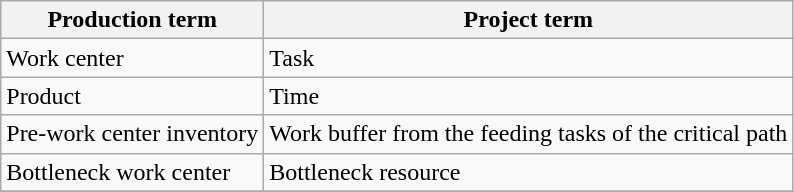<table class="wikitable">
<tr>
<th>Production term</th>
<th>Project term</th>
</tr>
<tr>
<td>Work center</td>
<td>Task</td>
</tr>
<tr>
<td>Product</td>
<td>Time</td>
</tr>
<tr>
<td>Pre-work center inventory</td>
<td>Work buffer from the feeding tasks of the critical path</td>
</tr>
<tr>
<td>Bottleneck work center</td>
<td>Bottleneck resource</td>
</tr>
<tr>
</tr>
</table>
